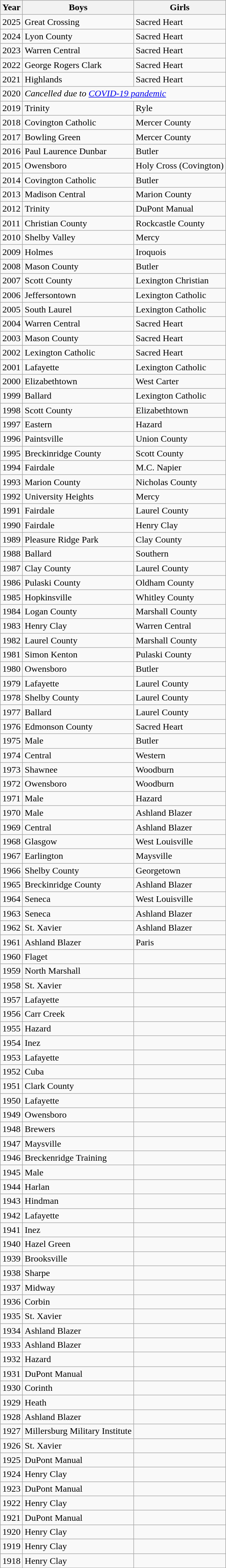<table class="wikitable">
<tr>
<th>Year</th>
<th>Boys</th>
<th>Girls</th>
</tr>
<tr>
<td>2025</td>
<td>Great Crossing</td>
<td>Sacred Heart</td>
</tr>
<tr>
<td>2024</td>
<td>Lyon County</td>
<td>Sacred Heart</td>
</tr>
<tr>
<td>2023</td>
<td>Warren Central</td>
<td>Sacred Heart</td>
</tr>
<tr>
<td>2022</td>
<td>George Rogers Clark</td>
<td>Sacred Heart</td>
</tr>
<tr>
<td>2021</td>
<td>Highlands</td>
<td>Sacred Heart</td>
</tr>
<tr>
<td>2020</td>
<td colspan="2"><em>Cancelled due to <a href='#'>COVID-19 pandemic</a></em></td>
</tr>
<tr>
<td>2019</td>
<td>Trinity</td>
<td>Ryle</td>
</tr>
<tr>
<td>2018</td>
<td>Covington Catholic</td>
<td>Mercer County</td>
</tr>
<tr>
<td>2017</td>
<td>Bowling Green</td>
<td>Mercer County</td>
</tr>
<tr>
<td>2016</td>
<td>Paul Laurence Dunbar</td>
<td>Butler</td>
</tr>
<tr>
<td>2015</td>
<td>Owensboro</td>
<td>Holy Cross (Covington)</td>
</tr>
<tr>
<td>2014</td>
<td>Covington Catholic</td>
<td>Butler</td>
</tr>
<tr>
<td>2013</td>
<td>Madison Central</td>
<td>Marion County</td>
</tr>
<tr>
<td>2012</td>
<td>Trinity</td>
<td>DuPont Manual</td>
</tr>
<tr>
<td>2011</td>
<td>Christian County</td>
<td>Rockcastle County</td>
</tr>
<tr>
<td>2010</td>
<td>Shelby Valley</td>
<td>Mercy</td>
</tr>
<tr>
<td>2009</td>
<td>Holmes</td>
<td>Iroquois</td>
</tr>
<tr>
<td>2008</td>
<td>Mason County</td>
<td>Butler</td>
</tr>
<tr>
<td>2007</td>
<td>Scott County</td>
<td>Lexington Christian</td>
</tr>
<tr>
<td>2006</td>
<td>Jeffersontown</td>
<td>Lexington Catholic</td>
</tr>
<tr>
<td>2005</td>
<td>South Laurel</td>
<td>Lexington Catholic</td>
</tr>
<tr>
<td>2004</td>
<td>Warren Central</td>
<td>Sacred Heart</td>
</tr>
<tr>
<td>2003</td>
<td>Mason County</td>
<td>Sacred Heart</td>
</tr>
<tr>
<td>2002</td>
<td>Lexington Catholic</td>
<td>Sacred Heart</td>
</tr>
<tr>
<td>2001</td>
<td>Lafayette</td>
<td>Lexington Catholic</td>
</tr>
<tr>
<td>2000</td>
<td>Elizabethtown</td>
<td>West Carter</td>
</tr>
<tr>
<td>1999</td>
<td>Ballard</td>
<td>Lexington Catholic</td>
</tr>
<tr>
<td>1998</td>
<td>Scott County</td>
<td>Elizabethtown</td>
</tr>
<tr>
<td>1997</td>
<td>Eastern</td>
<td>Hazard</td>
</tr>
<tr>
<td>1996</td>
<td>Paintsville</td>
<td>Union County</td>
</tr>
<tr>
<td>1995</td>
<td>Breckinridge County</td>
<td>Scott County</td>
</tr>
<tr>
<td>1994</td>
<td>Fairdale</td>
<td>M.C. Napier</td>
</tr>
<tr>
<td>1993</td>
<td>Marion County</td>
<td>Nicholas County</td>
</tr>
<tr>
<td>1992</td>
<td>University Heights</td>
<td>Mercy</td>
</tr>
<tr>
<td>1991</td>
<td>Fairdale</td>
<td>Laurel County</td>
</tr>
<tr>
<td>1990</td>
<td>Fairdale</td>
<td>Henry Clay</td>
</tr>
<tr>
<td>1989</td>
<td>Pleasure Ridge Park</td>
<td>Clay County</td>
</tr>
<tr>
<td>1988</td>
<td>Ballard</td>
<td>Southern</td>
</tr>
<tr>
<td>1987</td>
<td>Clay County</td>
<td>Laurel County</td>
</tr>
<tr>
<td>1986</td>
<td>Pulaski County</td>
<td>Oldham County</td>
</tr>
<tr>
<td>1985</td>
<td>Hopkinsville</td>
<td>Whitley County</td>
</tr>
<tr>
<td>1984</td>
<td>Logan County</td>
<td>Marshall County</td>
</tr>
<tr>
<td>1983</td>
<td>Henry Clay</td>
<td>Warren Central</td>
</tr>
<tr>
<td>1982</td>
<td>Laurel County</td>
<td>Marshall County</td>
</tr>
<tr>
<td>1981</td>
<td>Simon Kenton</td>
<td>Pulaski County</td>
</tr>
<tr>
<td>1980</td>
<td>Owensboro</td>
<td>Butler</td>
</tr>
<tr>
<td>1979</td>
<td>Lafayette</td>
<td>Laurel County</td>
</tr>
<tr>
<td>1978</td>
<td>Shelby County</td>
<td>Laurel County</td>
</tr>
<tr>
<td>1977</td>
<td>Ballard</td>
<td>Laurel County</td>
</tr>
<tr>
<td>1976</td>
<td>Edmonson County</td>
<td>Sacred Heart</td>
</tr>
<tr>
<td>1975</td>
<td>Male</td>
<td>Butler</td>
</tr>
<tr>
<td>1974</td>
<td>Central</td>
<td>Western</td>
</tr>
<tr>
<td>1973</td>
<td>Shawnee</td>
<td>Woodburn</td>
</tr>
<tr>
<td>1972</td>
<td>Owensboro</td>
<td>Woodburn</td>
</tr>
<tr>
<td>1971</td>
<td>Male</td>
<td>Hazard</td>
</tr>
<tr>
<td>1970</td>
<td>Male</td>
<td>Ashland Blazer</td>
</tr>
<tr>
<td>1969</td>
<td>Central</td>
<td>Ashland Blazer</td>
</tr>
<tr>
<td>1968</td>
<td>Glasgow</td>
<td>West Louisville</td>
</tr>
<tr>
<td>1967</td>
<td>Earlington</td>
<td>Maysville</td>
</tr>
<tr>
<td>1966</td>
<td>Shelby County</td>
<td>Georgetown</td>
</tr>
<tr>
<td>1965</td>
<td>Breckinridge County</td>
<td>Ashland Blazer</td>
</tr>
<tr>
<td>1964</td>
<td>Seneca</td>
<td>West Louisville</td>
</tr>
<tr>
<td>1963</td>
<td>Seneca</td>
<td>Ashland Blazer</td>
</tr>
<tr>
<td>1962</td>
<td>St. Xavier</td>
<td>Ashland Blazer</td>
</tr>
<tr>
<td>1961</td>
<td>Ashland Blazer</td>
<td>Paris</td>
</tr>
<tr>
<td>1960</td>
<td>Flaget</td>
<td></td>
</tr>
<tr>
<td>1959</td>
<td>North Marshall</td>
<td></td>
</tr>
<tr>
<td>1958</td>
<td>St. Xavier</td>
<td></td>
</tr>
<tr>
<td>1957</td>
<td>Lafayette</td>
<td></td>
</tr>
<tr>
<td>1956</td>
<td>Carr Creek</td>
<td></td>
</tr>
<tr>
<td>1955</td>
<td>Hazard</td>
<td></td>
</tr>
<tr>
<td>1954</td>
<td>Inez</td>
<td></td>
</tr>
<tr>
<td>1953</td>
<td>Lafayette</td>
<td></td>
</tr>
<tr>
<td>1952</td>
<td>Cuba</td>
<td></td>
</tr>
<tr>
<td>1951</td>
<td>Clark County</td>
<td></td>
</tr>
<tr>
<td>1950</td>
<td>Lafayette</td>
<td></td>
</tr>
<tr>
<td>1949</td>
<td>Owensboro</td>
<td></td>
</tr>
<tr>
<td>1948</td>
<td>Brewers</td>
<td></td>
</tr>
<tr>
<td>1947</td>
<td>Maysville</td>
<td></td>
</tr>
<tr>
<td>1946</td>
<td>Breckenridge Training</td>
<td></td>
</tr>
<tr>
<td>1945</td>
<td>Male</td>
<td></td>
</tr>
<tr>
<td>1944</td>
<td>Harlan</td>
<td></td>
</tr>
<tr>
<td>1943</td>
<td>Hindman</td>
<td></td>
</tr>
<tr>
<td>1942</td>
<td>Lafayette</td>
<td></td>
</tr>
<tr>
<td>1941</td>
<td>Inez</td>
<td></td>
</tr>
<tr>
<td>1940</td>
<td>Hazel Green</td>
<td></td>
</tr>
<tr>
<td>1939</td>
<td>Brooksville</td>
<td></td>
</tr>
<tr>
<td>1938</td>
<td>Sharpe</td>
<td></td>
</tr>
<tr>
<td>1937</td>
<td>Midway</td>
<td></td>
</tr>
<tr>
<td>1936</td>
<td>Corbin</td>
<td></td>
</tr>
<tr>
<td>1935</td>
<td>St. Xavier</td>
<td></td>
</tr>
<tr>
<td>1934</td>
<td>Ashland Blazer</td>
<td></td>
</tr>
<tr>
<td>1933</td>
<td>Ashland Blazer</td>
<td></td>
</tr>
<tr>
<td>1932</td>
<td>Hazard</td>
<td></td>
</tr>
<tr>
<td>1931</td>
<td>DuPont Manual</td>
<td></td>
</tr>
<tr>
<td>1930</td>
<td>Corinth</td>
<td></td>
</tr>
<tr>
<td>1929</td>
<td>Heath</td>
<td></td>
</tr>
<tr>
<td>1928</td>
<td>Ashland Blazer</td>
<td></td>
</tr>
<tr>
<td>1927</td>
<td>Millersburg Military Institute</td>
<td></td>
</tr>
<tr>
<td>1926</td>
<td>St. Xavier</td>
<td></td>
</tr>
<tr>
<td>1925</td>
<td>DuPont Manual</td>
<td></td>
</tr>
<tr>
<td>1924</td>
<td>Henry Clay</td>
<td></td>
</tr>
<tr>
<td>1923</td>
<td>DuPont Manual</td>
<td></td>
</tr>
<tr>
<td>1922</td>
<td>Henry Clay</td>
<td></td>
</tr>
<tr>
<td>1921</td>
<td>DuPont Manual</td>
<td></td>
</tr>
<tr>
<td>1920</td>
<td>Henry Clay</td>
<td></td>
</tr>
<tr>
<td>1919</td>
<td>Henry Clay</td>
<td></td>
</tr>
<tr>
<td>1918</td>
<td>Henry Clay</td>
<td></td>
</tr>
</table>
